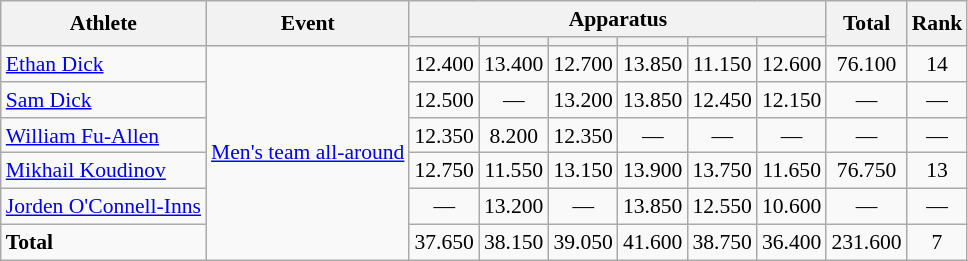<table class="wikitable" style="font-size:90%; text-align:center">
<tr>
<th rowspan=2>Athlete</th>
<th rowspan=2>Event</th>
<th colspan=6>Apparatus</th>
<th rowspan=2>Total</th>
<th rowspan=2>Rank</th>
</tr>
<tr style="font-size:95%">
<th></th>
<th></th>
<th></th>
<th></th>
<th></th>
<th></th>
</tr>
<tr>
<td align=left><a href='#'>Ethan Dick</a></td>
<td align=left rowspan=6><a href='#'>Men's team all-around</a></td>
<td>12.400</td>
<td>13.400</td>
<td>12.700</td>
<td>13.850</td>
<td>11.150</td>
<td>12.600</td>
<td>76.100</td>
<td>14</td>
</tr>
<tr>
<td align=left><a href='#'>Sam Dick</a></td>
<td>12.500</td>
<td>—</td>
<td>13.200</td>
<td>13.850</td>
<td>12.450</td>
<td>12.150</td>
<td>—</td>
<td>—</td>
</tr>
<tr>
<td align=left><a href='#'>William Fu-Allen</a></td>
<td>12.350</td>
<td>8.200</td>
<td>12.350</td>
<td>—</td>
<td>—</td>
<td>—</td>
<td>—</td>
<td>—</td>
</tr>
<tr>
<td align=left><a href='#'>Mikhail Koudinov</a></td>
<td>12.750</td>
<td>11.550</td>
<td>13.150</td>
<td>13.900</td>
<td>13.750</td>
<td>11.650</td>
<td>76.750</td>
<td>13</td>
</tr>
<tr>
<td align=left><a href='#'>Jorden O'Connell-Inns</a></td>
<td>—</td>
<td>13.200</td>
<td>—</td>
<td>13.850</td>
<td>12.550</td>
<td>10.600</td>
<td>—</td>
<td>—</td>
</tr>
<tr>
<td align=left><strong>Total</strong></td>
<td>37.650</td>
<td>38.150</td>
<td>39.050</td>
<td>41.600</td>
<td>38.750</td>
<td>36.400</td>
<td>231.600</td>
<td>7</td>
</tr>
</table>
